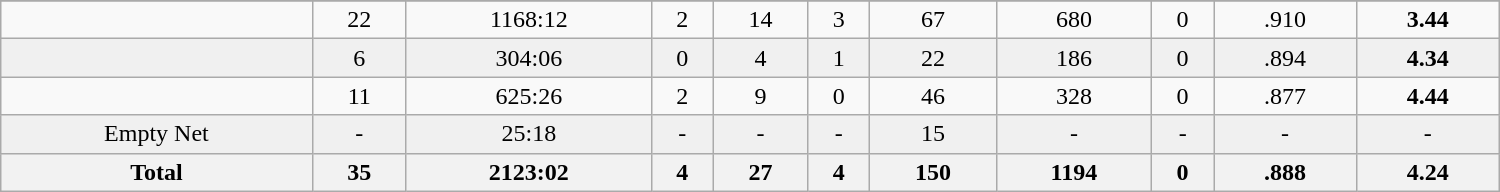<table class="wikitable sortable" width ="1000">
<tr align="center">
</tr>
<tr align="center" bgcolor="">
<td></td>
<td>22</td>
<td>1168:12</td>
<td>2</td>
<td>14</td>
<td>3</td>
<td>67</td>
<td>680</td>
<td>0</td>
<td>.910</td>
<td><strong>3.44</strong></td>
</tr>
<tr align="center" bgcolor="f0f0f0">
<td></td>
<td>6</td>
<td>304:06</td>
<td>0</td>
<td>4</td>
<td>1</td>
<td>22</td>
<td>186</td>
<td>0</td>
<td>.894</td>
<td><strong>4.34</strong></td>
</tr>
<tr align="center" bgcolor="">
<td></td>
<td>11</td>
<td>625:26</td>
<td>2</td>
<td>9</td>
<td>0</td>
<td>46</td>
<td>328</td>
<td>0</td>
<td>.877</td>
<td><strong>4.44</strong></td>
</tr>
<tr align="center" bgcolor="f0f0f0">
<td>Empty Net</td>
<td>-</td>
<td>25:18</td>
<td>-</td>
<td>-</td>
<td>-</td>
<td>15</td>
<td>-</td>
<td>-</td>
<td>-</td>
<td>-</td>
</tr>
<tr>
<th>Total</th>
<th>35</th>
<th>2123:02</th>
<th>4</th>
<th>27</th>
<th>4</th>
<th>150</th>
<th>1194</th>
<th>0</th>
<th>.888</th>
<th>4.24</th>
</tr>
</table>
